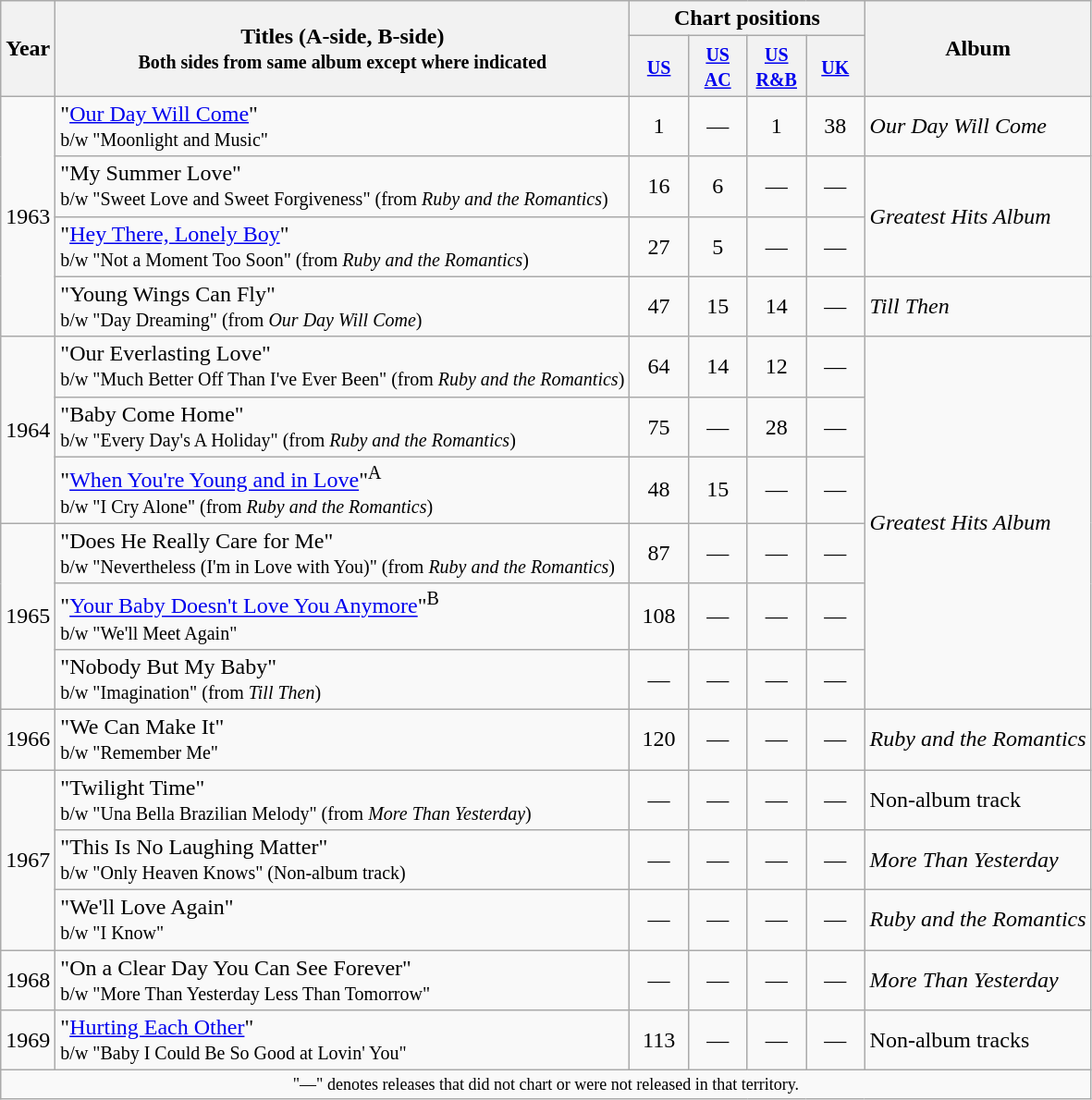<table class="wikitable">
<tr>
<th rowspan="2">Year</th>
<th rowspan="2">Titles (A-side, B-side)<br><small>Both sides from same album except where indicated</small></th>
<th colspan="4">Chart positions</th>
<th rowspan="2">Album</th>
</tr>
<tr>
<th style="width:35px;"><small><a href='#'>US</a></small><br></th>
<th style="width:35px;"><small><a href='#'>US AC</a></small><br></th>
<th style="width:35px;"><small><a href='#'>US R&B</a></small><br></th>
<th style="width:35px;"><small><a href='#'>UK</a></small><br></th>
</tr>
<tr>
<td rowspan="4">1963</td>
<td>"<a href='#'>Our Day Will Come</a>"<br><small>b/w "Moonlight and Music"</small></td>
<td style="text-align:center;">1</td>
<td style="text-align:center;">—</td>
<td style="text-align:center;">1</td>
<td style="text-align:center;">38</td>
<td><em>Our Day Will Come</em></td>
</tr>
<tr>
<td>"My Summer Love"<br><small>b/w "Sweet Love and Sweet Forgiveness" (from <em>Ruby and the Romantics</em>)</small></td>
<td style="text-align:center;">16</td>
<td style="text-align:center;">6</td>
<td style="text-align:center;">—</td>
<td style="text-align:center;">—</td>
<td rowspan="2"><em>Greatest Hits Album</em></td>
</tr>
<tr>
<td>"<a href='#'>Hey There, Lonely Boy</a>"<br><small>b/w "Not a Moment Too Soon" (from <em>Ruby and the Romantics</em>)</small></td>
<td style="text-align:center;">27</td>
<td style="text-align:center;">5</td>
<td style="text-align:center;">—</td>
<td style="text-align:center;">—</td>
</tr>
<tr>
<td>"Young Wings Can Fly"<br><small>b/w "Day Dreaming" (from <em>Our Day Will Come</em>)</small></td>
<td style="text-align:center;">47</td>
<td style="text-align:center;">15</td>
<td style="text-align:center;">14</td>
<td style="text-align:center;">—</td>
<td><em>Till Then</em></td>
</tr>
<tr>
<td rowspan="3">1964</td>
<td>"Our Everlasting Love"<br><small>b/w "Much Better Off Than I've Ever Been" (from <em>Ruby and the Romantics</em>)</small></td>
<td style="text-align:center;">64</td>
<td style="text-align:center;">14</td>
<td style="text-align:center;">12</td>
<td style="text-align:center;">—</td>
<td rowspan="6"><em>Greatest Hits Album</em></td>
</tr>
<tr>
<td>"Baby Come Home"<br><small>b/w "Every Day's A Holiday" (from <em>Ruby and the Romantics</em>)</small></td>
<td style="text-align:center;">75</td>
<td style="text-align:center;">—</td>
<td style="text-align:center;">28</td>
<td style="text-align:center;">—</td>
</tr>
<tr>
<td>"<a href='#'>When You're Young and in Love</a>"<sup>A</sup><br><small>b/w "I Cry Alone" (from <em>Ruby and the Romantics</em>)</small></td>
<td style="text-align:center;">48</td>
<td style="text-align:center;">15</td>
<td style="text-align:center;">—</td>
<td style="text-align:center;">—</td>
</tr>
<tr>
<td rowspan="3">1965</td>
<td>"Does He Really Care for Me"<br><small>b/w "Nevertheless (I'm in Love with You)" (from <em>Ruby and the Romantics</em>)</small></td>
<td style="text-align:center;">87</td>
<td style="text-align:center;">—</td>
<td style="text-align:center;">—</td>
<td style="text-align:center;">—</td>
</tr>
<tr>
<td>"<a href='#'>Your Baby Doesn't Love You Anymore</a>"<sup>B</sup><br><small>b/w "We'll Meet Again"</small></td>
<td style="text-align:center;">108</td>
<td style="text-align:center;">—</td>
<td style="text-align:center;">—</td>
<td style="text-align:center;">—</td>
</tr>
<tr>
<td>"Nobody But My Baby"<br><small>b/w "Imagination" (from <em>Till Then</em>)</small></td>
<td style="text-align:center;">—</td>
<td style="text-align:center;">—</td>
<td style="text-align:center;">—</td>
<td style="text-align:center;">—</td>
</tr>
<tr>
<td>1966</td>
<td>"We Can Make It"<br><small>b/w "Remember Me"</small></td>
<td style="text-align:center;">120</td>
<td style="text-align:center;">—</td>
<td style="text-align:center;">—</td>
<td style="text-align:center;">—</td>
<td><em>Ruby and the Romantics</em></td>
</tr>
<tr>
<td rowspan="3">1967</td>
<td>"Twilight Time"<br><small>b/w "Una Bella Brazilian Melody" (from <em>More Than Yesterday</em>)</small></td>
<td style="text-align:center;">—</td>
<td style="text-align:center;">—</td>
<td style="text-align:center;">—</td>
<td style="text-align:center;">—</td>
<td>Non-album track</td>
</tr>
<tr>
<td>"This Is No Laughing Matter"<br><small>b/w "Only Heaven Knows" (Non-album track)</small></td>
<td style="text-align:center;">—</td>
<td style="text-align:center;">—</td>
<td style="text-align:center;">—</td>
<td style="text-align:center;">—</td>
<td><em>More Than Yesterday</em></td>
</tr>
<tr>
<td>"We'll Love Again"<br><small>b/w "I Know"</small></td>
<td style="text-align:center;">—</td>
<td style="text-align:center;">—</td>
<td style="text-align:center;">—</td>
<td style="text-align:center;">—</td>
<td><em>Ruby and the Romantics</em></td>
</tr>
<tr>
<td>1968</td>
<td>"On a Clear Day You Can See Forever"<br><small>b/w "More Than Yesterday Less Than Tomorrow"</small></td>
<td style="text-align:center;">—</td>
<td style="text-align:center;">—</td>
<td style="text-align:center;">—</td>
<td style="text-align:center;">—</td>
<td><em>More Than Yesterday</em></td>
</tr>
<tr>
<td>1969</td>
<td>"<a href='#'>Hurting Each Other</a>"<br><small>b/w "Baby I Could Be So Good at Lovin' You"</small></td>
<td style="text-align:center;">113</td>
<td style="text-align:center;">—</td>
<td style="text-align:center;">—</td>
<td style="text-align:center;">—</td>
<td>Non-album tracks</td>
</tr>
<tr>
<td colspan="8" style="text-align:center; font-size:9pt;">"—" denotes releases that did not chart or were not released in that territory.</td>
</tr>
</table>
